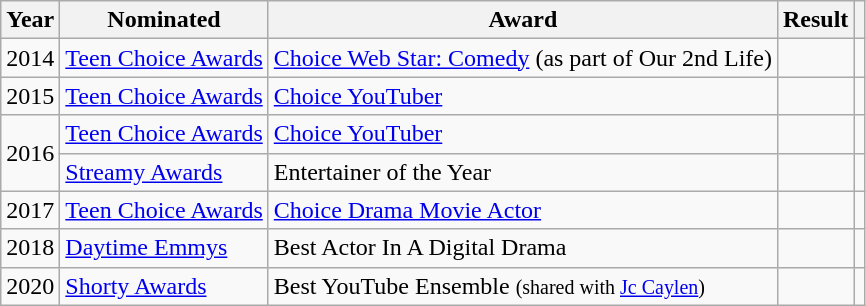<table class="wikitable sortable">
<tr>
<th>Year</th>
<th>Nominated</th>
<th>Award</th>
<th>Result</th>
<th></th>
</tr>
<tr>
<td>2014</td>
<td><a href='#'>Teen Choice Awards</a></td>
<td><a href='#'>Choice Web Star: Comedy</a> (as part of Our 2nd Life)</td>
<td></td>
<td></td>
</tr>
<tr>
<td>2015</td>
<td><a href='#'>Teen Choice Awards</a></td>
<td><a href='#'>Choice YouTuber</a></td>
<td></td>
<td></td>
</tr>
<tr>
<td rowspan="2">2016</td>
<td><a href='#'>Teen Choice Awards</a></td>
<td><a href='#'>Choice YouTuber</a></td>
<td></td>
<td></td>
</tr>
<tr>
<td><a href='#'>Streamy Awards</a></td>
<td>Entertainer of the Year</td>
<td></td>
<td></td>
</tr>
<tr>
<td>2017</td>
<td><a href='#'>Teen Choice Awards</a></td>
<td><a href='#'>Choice Drama Movie Actor</a></td>
<td></td>
<td></td>
</tr>
<tr>
<td>2018</td>
<td><a href='#'>Daytime Emmys</a></td>
<td>Best Actor In A Digital Drama</td>
<td></td>
<td></td>
</tr>
<tr>
<td>2020</td>
<td><a href='#'>Shorty Awards</a></td>
<td>Best YouTube Ensemble <small>(shared with <a href='#'>Jc Caylen</a>)</small></td>
<td></td>
<td></td>
</tr>
</table>
